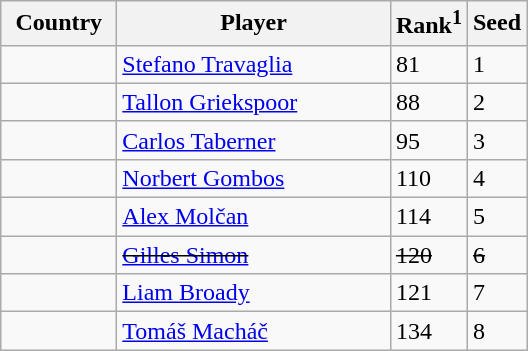<table class="sortable wikitable">
<tr>
<th width="70">Country</th>
<th width="175">Player</th>
<th>Rank<sup>1</sup></th>
<th>Seed</th>
</tr>
<tr>
<td></td>
<td><a href='#'>Stefano Travaglia</a></td>
<td>81</td>
<td>1</td>
</tr>
<tr>
<td></td>
<td><a href='#'>Tallon Griekspoor</a></td>
<td>88</td>
<td>2</td>
</tr>
<tr>
<td></td>
<td><a href='#'>Carlos Taberner</a></td>
<td>95</td>
<td>3</td>
</tr>
<tr>
<td></td>
<td><a href='#'>Norbert Gombos</a></td>
<td>110</td>
<td>4</td>
</tr>
<tr>
<td></td>
<td><a href='#'>Alex Molčan</a></td>
<td>114</td>
<td>5</td>
</tr>
<tr>
<td><s></s></td>
<td><s><a href='#'>Gilles Simon</a></s></td>
<td><s>120</s></td>
<td><s>6</s></td>
</tr>
<tr>
<td></td>
<td><a href='#'>Liam Broady</a></td>
<td>121</td>
<td>7</td>
</tr>
<tr>
<td></td>
<td><a href='#'>Tomáš Macháč</a></td>
<td>134</td>
<td>8</td>
</tr>
</table>
